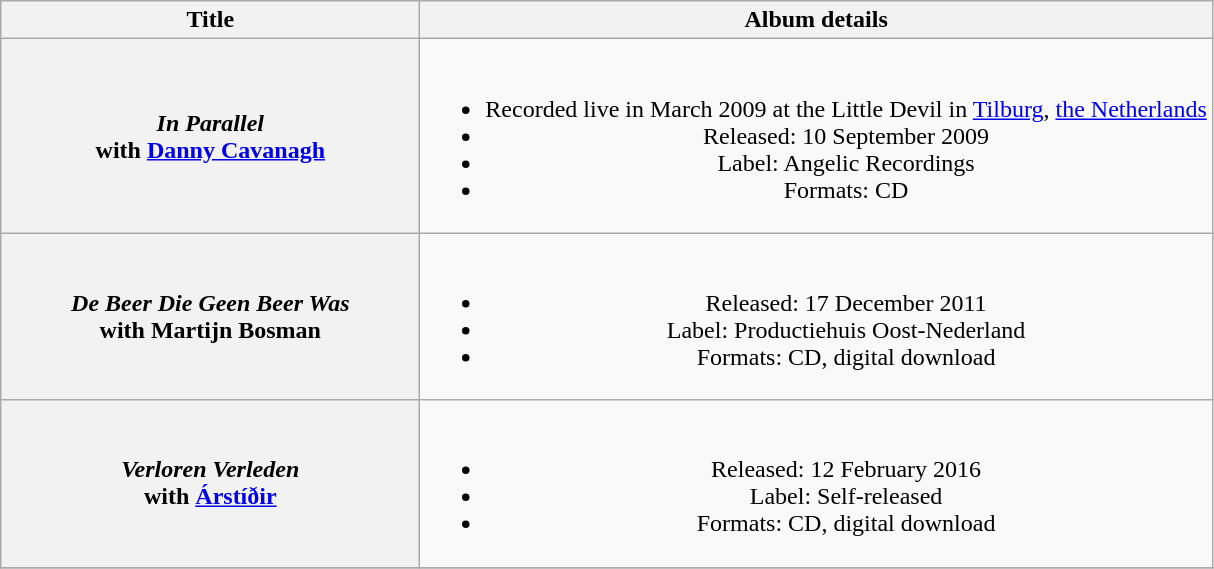<table class="wikitable plainrowheaders" style="text-align:center;">
<tr>
<th scope="col" style="width:17em;">Title</th>
<th scope="col">Album details</th>
</tr>
<tr>
<th scope="row"><em>In Parallel</em><br>with <a href='#'>Danny Cavanagh</a></th>
<td><br><ul><li>Recorded live in March 2009 at the Little Devil in <a href='#'>Tilburg</a>, <a href='#'>the Netherlands</a></li><li>Released: 10 September 2009</li><li>Label: Angelic Recordings</li><li>Formats: CD</li></ul></td>
</tr>
<tr>
<th scope="row"><em>De Beer Die Geen Beer Was</em><br>with Martijn Bosman</th>
<td><br><ul><li>Released: 17 December 2011</li><li>Label: Productiehuis Oost-Nederland</li><li>Formats: CD, digital download</li></ul></td>
</tr>
<tr>
<th scope="row"><em>Verloren Verleden</em><br>with <a href='#'>Árstíðir</a></th>
<td><br><ul><li>Released: 12 February 2016</li><li>Label: Self-released</li><li>Formats: CD, digital download</li></ul></td>
</tr>
<tr>
</tr>
</table>
